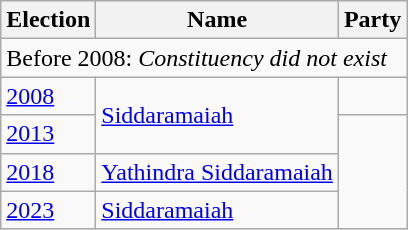<table class="wikitable">
<tr>
<th>Election</th>
<th>Name</th>
<th colspan=2>Party</th>
</tr>
<tr>
<td colspan=4>Before 2008: <em>Constituency did not exist</em></td>
</tr>
<tr>
<td><a href='#'>2008</a></td>
<td rowspan="2"><a href='#'>Siddaramaiah</a></td>
<td></td>
</tr>
<tr>
<td><a href='#'>2013</a></td>
</tr>
<tr>
<td><a href='#'>2018</a></td>
<td><a href='#'>Yathindra Siddaramaiah</a></td>
</tr>
<tr>
<td><a href='#'>2023</a></td>
<td><a href='#'>Siddaramaiah</a></td>
</tr>
</table>
